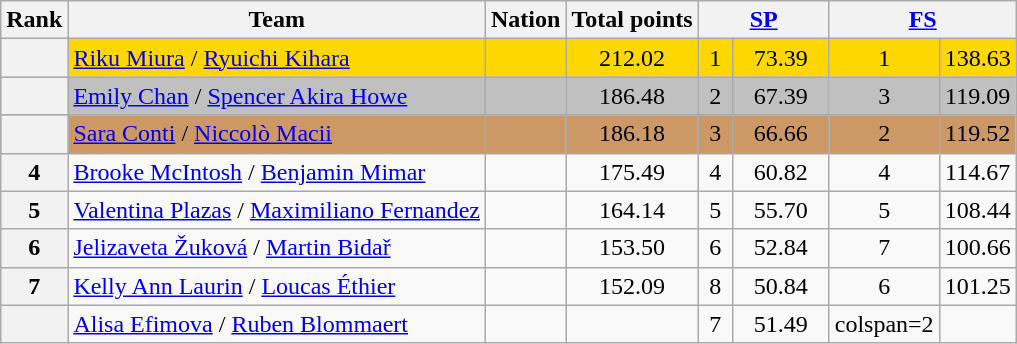<table class="wikitable sortable" style="text-align:left">
<tr>
<th scope="col">Rank</th>
<th scope="col">Team</th>
<th scope="col">Nation</th>
<th scope="col">Total points</th>
<th scope="col" colspan="2" width="80px"><a href='#'>SP</a></th>
<th scope="col" colspan="2" width="80px"><a href='#'>FS</a></th>
</tr>
<tr bgcolor="gold">
<th scope="row"></th>
<td><a href='#'>Riku Miura</a> / <a href='#'>Ryuichi Kihara</a></td>
<td></td>
<td align="center">212.02</td>
<td align="center">1</td>
<td align="center">73.39</td>
<td align="center">1</td>
<td align="center">138.63</td>
</tr>
<tr bgcolor="silver">
<th scope="row"></th>
<td><a href='#'>Emily Chan</a> / <a href='#'>Spencer Akira Howe</a></td>
<td></td>
<td align="center">186.48</td>
<td align="center">2</td>
<td align="center">67.39</td>
<td align="center">3</td>
<td align="center">119.09</td>
</tr>
<tr bgcolor="cc9966">
<th scope="row"></th>
<td><a href='#'>Sara Conti</a> / <a href='#'>Niccolò Macii</a></td>
<td></td>
<td align="center">186.18</td>
<td align="center">3</td>
<td align="center">66.66</td>
<td align="center">2</td>
<td align="center">119.52</td>
</tr>
<tr>
<th scope="row">4</th>
<td><a href='#'>Brooke McIntosh</a> / <a href='#'>Benjamin Mimar</a></td>
<td></td>
<td align="center">175.49</td>
<td align="center">4</td>
<td align="center">60.82</td>
<td align="center">4</td>
<td align="center">114.67</td>
</tr>
<tr>
<th scope="row">5</th>
<td><a href='#'>Valentina Plazas</a> / <a href='#'>Maximiliano Fernandez</a></td>
<td></td>
<td align="center">164.14</td>
<td align="center">5</td>
<td align="center">55.70</td>
<td align="center">5</td>
<td align="center">108.44</td>
</tr>
<tr>
<th scope="row">6</th>
<td><a href='#'>Jelizaveta Žuková</a> / <a href='#'>Martin Bidař</a></td>
<td></td>
<td align="center">153.50</td>
<td align="center">6</td>
<td align="center">52.84</td>
<td align="center">7</td>
<td align="center">100.66</td>
</tr>
<tr>
<th scope="row">7</th>
<td><a href='#'>Kelly Ann Laurin</a> / <a href='#'>Loucas Éthier</a></td>
<td></td>
<td align="center">152.09</td>
<td align="center">8</td>
<td align="center">50.84</td>
<td align="center">6</td>
<td align="center">101.25</td>
</tr>
<tr>
<th scope="row"></th>
<td><a href='#'>Alisa Efimova</a> / <a href='#'>Ruben Blommaert</a></td>
<td></td>
<td></td>
<td align="center">7</td>
<td align="center">51.49</td>
<td>colspan=2 </td>
</tr>
</table>
